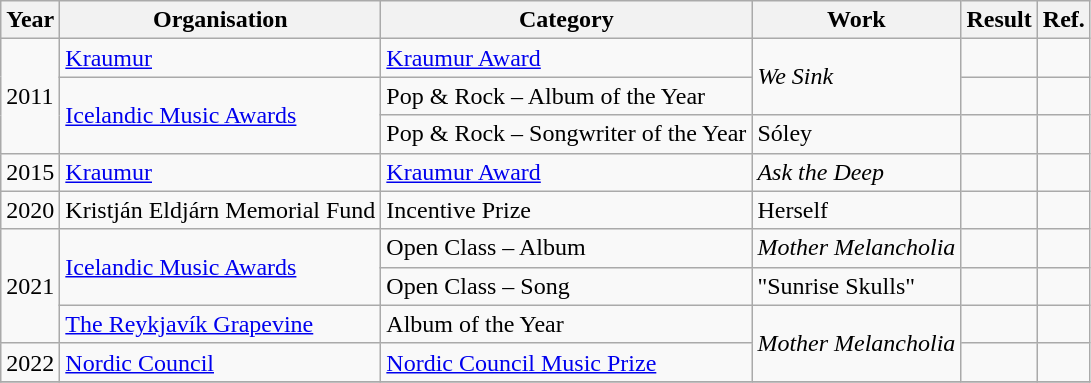<table class="wikitable">
<tr>
<th>Year</th>
<th>Organisation</th>
<th>Category</th>
<th>Work</th>
<th>Result</th>
<th>Ref.</th>
</tr>
<tr>
<td rowspan="3">2011</td>
<td><a href='#'>Kraumur</a></td>
<td><a href='#'>Kraumur Award</a></td>
<td rowspan="2"><em>We Sink</em></td>
<td></td>
<td></td>
</tr>
<tr>
<td rowspan="2"><a href='#'>Icelandic Music Awards</a></td>
<td>Pop & Rock – Album of the Year</td>
<td></td>
<td></td>
</tr>
<tr>
<td>Pop & Rock – Songwriter of the Year</td>
<td>Sóley</td>
<td></td>
<td></td>
</tr>
<tr>
<td>2015</td>
<td><a href='#'>Kraumur</a></td>
<td><a href='#'>Kraumur Award</a></td>
<td><em>Ask the Deep</em></td>
<td></td>
<td></td>
</tr>
<tr>
<td>2020</td>
<td>Kristján Eldjárn Memorial Fund</td>
<td>Incentive Prize</td>
<td>Herself</td>
<td></td>
<td></td>
</tr>
<tr>
<td rowspan="3">2021</td>
<td rowspan="2"><a href='#'>Icelandic Music Awards</a></td>
<td>Open Class – Album</td>
<td><em>Mother Melancholia</em></td>
<td></td>
<td></td>
</tr>
<tr>
<td>Open Class – Song</td>
<td>"Sunrise Skulls"</td>
<td></td>
<td></td>
</tr>
<tr>
<td><a href='#'>The Reykjavík Grapevine</a></td>
<td>Album of the Year</td>
<td rowspan="2"><em>Mother Melancholia</em></td>
<td></td>
<td></td>
</tr>
<tr>
<td>2022</td>
<td><a href='#'>Nordic Council</a></td>
<td><a href='#'>Nordic Council Music Prize</a></td>
<td></td>
<td></td>
</tr>
<tr>
</tr>
</table>
